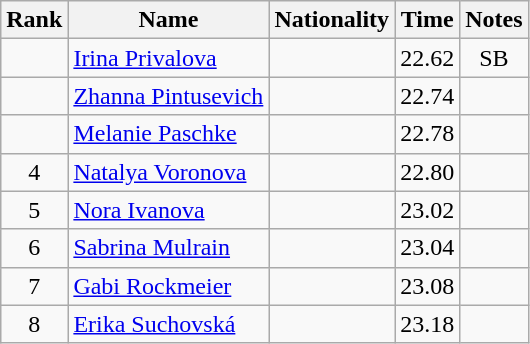<table class="wikitable sortable" style="text-align:center">
<tr>
<th>Rank</th>
<th>Name</th>
<th>Nationality</th>
<th>Time</th>
<th>Notes</th>
</tr>
<tr>
<td></td>
<td align=left><a href='#'>Irina Privalova</a></td>
<td align=left></td>
<td>22.62</td>
<td>SB</td>
</tr>
<tr>
<td></td>
<td align=left><a href='#'>Zhanna Pintusevich</a></td>
<td align=left></td>
<td>22.74</td>
<td></td>
</tr>
<tr>
<td></td>
<td align=left><a href='#'>Melanie Paschke</a></td>
<td align=left></td>
<td>22.78</td>
<td></td>
</tr>
<tr>
<td>4</td>
<td align=left><a href='#'>Natalya Voronova</a></td>
<td align=left></td>
<td>22.80</td>
<td></td>
</tr>
<tr>
<td>5</td>
<td align=left><a href='#'>Nora Ivanova</a></td>
<td align=left></td>
<td>23.02</td>
<td></td>
</tr>
<tr>
<td>6</td>
<td align=left><a href='#'>Sabrina Mulrain</a></td>
<td align=left></td>
<td>23.04</td>
<td></td>
</tr>
<tr>
<td>7</td>
<td align=left><a href='#'>Gabi Rockmeier</a></td>
<td align=left></td>
<td>23.08</td>
<td></td>
</tr>
<tr>
<td>8</td>
<td align=left><a href='#'>Erika Suchovská</a></td>
<td align=left></td>
<td>23.18</td>
<td></td>
</tr>
</table>
